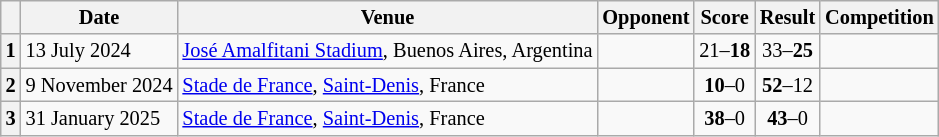<table class="wikitable plainrowheaders" style="font-size:85%;">
<tr>
<th scope=col></th>
<th scope=col data-sort-type=date>Date</th>
<th scope=col>Venue</th>
<th scope=col>Opponent</th>
<th scope=col>Score</th>
<th scope=col>Result</th>
<th scope=col>Competition</th>
</tr>
<tr>
<th scope=row>1</th>
<td>13 July 2024</td>
<td><a href='#'>José Amalfitani Stadium</a>, Buenos Aires, Argentina</td>
<td></td>
<td align=center>21–<strong>18</strong></td>
<td align=center>33–<strong>25</strong></td>
<td></td>
</tr>
<tr>
<th scope=row>2</th>
<td>9 November 2024</td>
<td><a href='#'>Stade de France</a>, <a href='#'>Saint-Denis</a>, France</td>
<td></td>
<td align=center><strong>10</strong>–0</td>
<td align=center><strong>52</strong>–12</td>
<td></td>
</tr>
<tr>
<th scope=row>3</th>
<td>31 January 2025</td>
<td><a href='#'>Stade de France</a>, <a href='#'>Saint-Denis</a>, France</td>
<td></td>
<td align=center><strong>38</strong>–0</td>
<td style="text-align:center;"><strong>43</strong>–0</td>
<td></td>
</tr>
</table>
